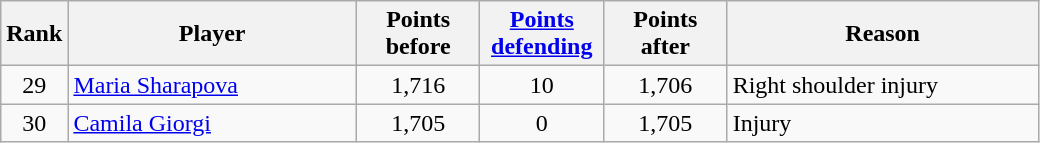<table class="wikitable sortable">
<tr>
<th style="width:30px;">Rank</th>
<th style="width:185px;">Player</th>
<th style="width:75px;">Points before</th>
<th style="width:75px;"><a href='#'>Points defending</a></th>
<th style="width:75px;">Points after</th>
<th style="width:200px;">Reason</th>
</tr>
<tr>
<td style="text-align:center;">29</td>
<td> <a href='#'>Maria Sharapova</a></td>
<td style="text-align:center;">1,716</td>
<td style="text-align:center;">10</td>
<td style="text-align:center;">1,706</td>
<td align="left">Right shoulder injury</td>
</tr>
<tr>
<td style="text-align:center;">30</td>
<td> <a href='#'>Camila Giorgi</a></td>
<td style="text-align:center;">1,705</td>
<td style="text-align:center;">0</td>
<td style="text-align:center;">1,705</td>
<td align="left">Injury</td>
</tr>
</table>
